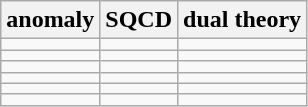<table class="wikitable" border="1">
<tr>
<th>anomaly</th>
<th>SQCD</th>
<th>dual theory</th>
</tr>
<tr>
<td></td>
<td></td>
<td></td>
</tr>
<tr>
<td></td>
<td></td>
<td></td>
</tr>
<tr>
<td></td>
<td></td>
<td></td>
</tr>
<tr>
<td></td>
<td></td>
<td></td>
</tr>
<tr>
<td></td>
<td></td>
<td></td>
</tr>
<tr>
<td></td>
<td></td>
<td></td>
</tr>
</table>
